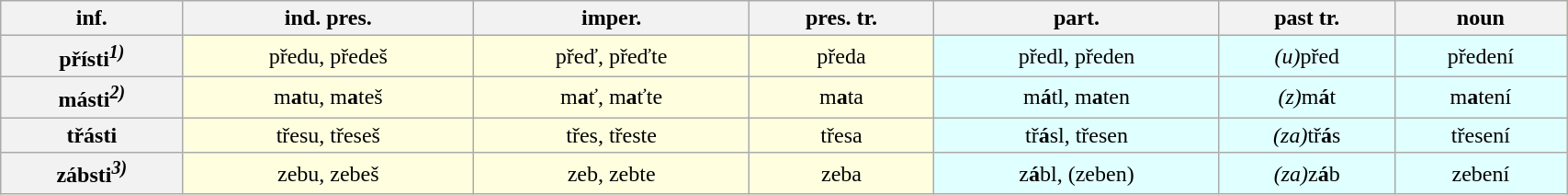<table class="wikitable" border="1" width=90% style="text-align:center; background:lightyellow">
<tr>
<th>inf.</th>
<th>ind. pres.</th>
<th>imper.</th>
<th>pres. tr.</th>
<th>part.</th>
<th>past tr.</th>
<th>noun</th>
</tr>
<tr>
<th>přísti<sup><em>1)</em></sup></th>
<td>předu, předeš</td>
<td>přeď, přeďte</td>
<td>předa</td>
<td style="background:lightcyan">předl, předen</td>
<td style="background:lightcyan"><em>(u)</em>před</td>
<td style="background:lightcyan">předení</td>
</tr>
<tr>
<th>másti<sup><em>2)</em></sup></th>
<td>m<strong>a</strong>tu, m<strong>a</strong>teš</td>
<td>m<strong>a</strong>ť, m<strong>a</strong>ťte</td>
<td>m<strong>a</strong>ta</td>
<td style="background:lightcyan">m<strong>á</strong>tl, m<strong>a</strong>ten</td>
<td style="background:lightcyan"><em>(z)</em>m<strong>á</strong>t</td>
<td style="background:lightcyan">m<strong>a</strong>tení</td>
</tr>
<tr>
<th>třásti</th>
<td>třesu, třeseš</td>
<td>třes, třeste</td>
<td>třesa</td>
<td style="background:lightcyan">tř<strong>á</strong>sl, třesen</td>
<td style="background:lightcyan"><em>(za)</em>tř<strong>á</strong>s</td>
<td style="background:lightcyan">třesení</td>
</tr>
<tr>
<th>zábsti<sup><em>3)</em></sup></th>
<td>zebu, zebeš</td>
<td>zeb, zebte</td>
<td>zeba</td>
<td style="background:lightcyan">z<strong>á</strong>bl, (zeben)</td>
<td style="background:lightcyan"><em>(za)</em>z<strong>á</strong>b</td>
<td style="background:lightcyan">zebení</td>
</tr>
</table>
